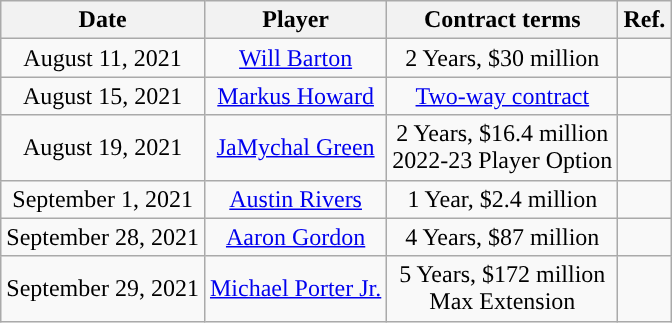<table class="wikitable sortable sortable" style="text-align: center">
<tr>
<th>Date</th>
<th>Player</th>
<th>Contract terms</th>
<th>Ref.</th>
</tr>
<tr>
<td>August 11, 2021</td>
<td><a href='#'>Will Barton</a></td>
<td>2 Years, $30 million</td>
<td></td>
</tr>
<tr>
<td>August 15, 2021</td>
<td><a href='#'>Markus Howard</a></td>
<td><a href='#'>Two-way contract</a></td>
<td></td>
</tr>
<tr>
<td>August 19, 2021</td>
<td><a href='#'>JaMychal Green</a></td>
<td>2 Years, $16.4 million<br>2022-23 Player Option</td>
<td></td>
</tr>
<tr>
<td>September 1, 2021</td>
<td><a href='#'>Austin Rivers</a></td>
<td>1 Year, $2.4 million</td>
<td></td>
</tr>
<tr>
<td>September 28, 2021</td>
<td><a href='#'>Aaron Gordon</a></td>
<td>4 Years, $87 million</td>
<td></td>
</tr>
<tr>
<td>September 29, 2021</td>
<td><a href='#'>Michael Porter Jr.</a></td>
<td>5 Years, $172 million<br>Max Extension</td>
<td></td>
</tr>
</table>
